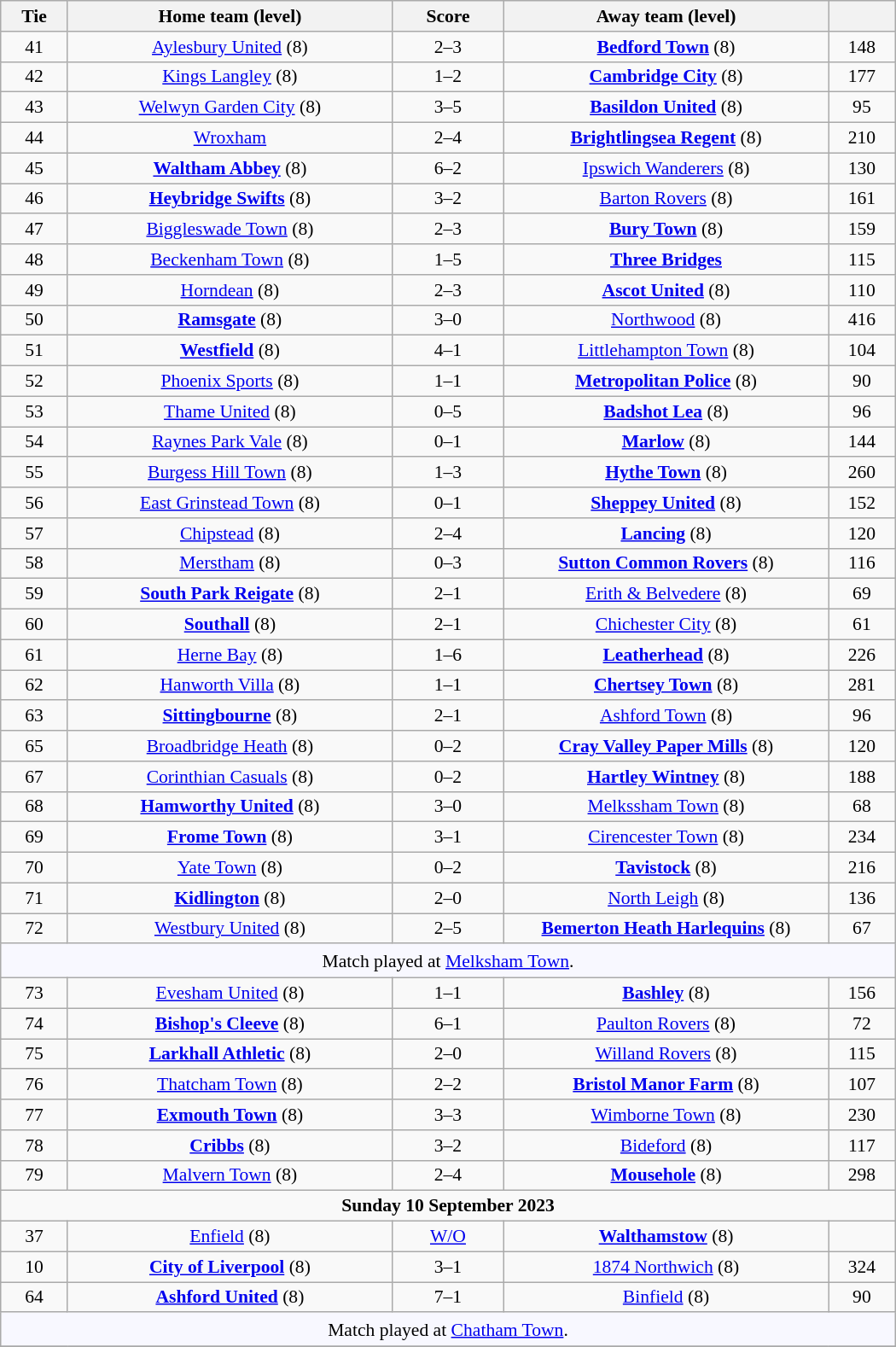<table class="wikitable" style="width:700px;text-align:center;font-size:90%">
<tr>
<th scope="col" style="width: 7.50%">Tie</th>
<th scope="col" style="width:36.25%">Home team (level)</th>
<th scope="col" style="width:12.50%">Score</th>
<th scope="col" style="width:36.25%">Away team (level)</th>
<th scope="col" style="width: 7.50%"></th>
</tr>
<tr>
<td>41</td>
<td><a href='#'>Aylesbury United</a> (8)</td>
<td>2–3</td>
<td><strong><a href='#'>Bedford Town</a></strong> (8)</td>
<td>148</td>
</tr>
<tr>
<td>42</td>
<td><a href='#'>Kings Langley</a> (8)</td>
<td>1–2</td>
<td><strong><a href='#'>Cambridge City</a></strong> (8)</td>
<td>177</td>
</tr>
<tr>
<td>43</td>
<td><a href='#'>Welwyn Garden City</a> (8)</td>
<td>3–5</td>
<td><strong><a href='#'>Basildon United</a></strong> (8)</td>
<td>95</td>
</tr>
<tr>
<td>44</td>
<td><a href='#'>Wroxham</a></td>
<td>2–4</td>
<td><strong><a href='#'>Brightlingsea Regent</a></strong> (8)</td>
<td>210</td>
</tr>
<tr>
<td>45</td>
<td><strong><a href='#'>Waltham Abbey</a></strong> (8)</td>
<td>6–2</td>
<td><a href='#'>Ipswich Wanderers</a> (8)</td>
<td>130</td>
</tr>
<tr>
<td>46</td>
<td><strong><a href='#'>Heybridge Swifts</a></strong> (8)</td>
<td>3–2</td>
<td><a href='#'>Barton Rovers</a> (8)</td>
<td>161</td>
</tr>
<tr>
<td>47</td>
<td><a href='#'>Biggleswade Town</a> (8)</td>
<td>2–3</td>
<td><strong><a href='#'>Bury Town</a></strong> (8)</td>
<td>159</td>
</tr>
<tr>
<td>48</td>
<td><a href='#'>Beckenham Town</a> (8)</td>
<td>1–5</td>
<td><strong><a href='#'>Three Bridges</a></strong></td>
<td>115</td>
</tr>
<tr>
<td>49</td>
<td><a href='#'>Horndean</a> (8)</td>
<td>2–3</td>
<td><strong><a href='#'>Ascot United</a></strong> (8)</td>
<td>110</td>
</tr>
<tr>
<td>50</td>
<td><strong><a href='#'>Ramsgate</a></strong> (8)</td>
<td>3–0</td>
<td><a href='#'>Northwood</a> (8)</td>
<td>416</td>
</tr>
<tr>
<td>51</td>
<td><strong><a href='#'>Westfield</a></strong> (8)</td>
<td>4–1</td>
<td><a href='#'>Littlehampton Town</a> (8)</td>
<td>104</td>
</tr>
<tr>
<td>52</td>
<td><a href='#'>Phoenix Sports</a> (8)</td>
<td>1–1 </td>
<td><strong><a href='#'>Metropolitan Police</a></strong> (8)</td>
<td>90</td>
</tr>
<tr>
<td>53</td>
<td><a href='#'>Thame United</a> (8)</td>
<td>0–5</td>
<td><strong><a href='#'>Badshot Lea</a></strong> (8)</td>
<td>96</td>
</tr>
<tr>
<td>54</td>
<td><a href='#'>Raynes Park Vale</a> (8)</td>
<td>0–1</td>
<td><strong><a href='#'>Marlow</a></strong> (8)</td>
<td>144</td>
</tr>
<tr>
<td>55</td>
<td><a href='#'>Burgess Hill Town</a> (8)</td>
<td>1–3</td>
<td><strong><a href='#'>Hythe Town</a></strong> (8)</td>
<td>260</td>
</tr>
<tr>
<td>56</td>
<td><a href='#'>East Grinstead Town</a> (8)</td>
<td>0–1</td>
<td><strong><a href='#'>Sheppey United</a></strong> (8)</td>
<td>152</td>
</tr>
<tr>
<td>57</td>
<td><a href='#'>Chipstead</a> (8)</td>
<td>2–4</td>
<td><strong><a href='#'>Lancing</a></strong> (8)</td>
<td>120</td>
</tr>
<tr>
<td>58</td>
<td><a href='#'>Merstham</a> (8)</td>
<td>0–3</td>
<td><strong><a href='#'>Sutton Common Rovers</a></strong> (8)</td>
<td>116</td>
</tr>
<tr>
<td>59</td>
<td><strong><a href='#'>South Park Reigate</a></strong> (8)</td>
<td>2–1</td>
<td><a href='#'>Erith & Belvedere</a> (8)</td>
<td>69</td>
</tr>
<tr>
<td>60</td>
<td><strong><a href='#'>Southall</a></strong> (8)</td>
<td>2–1</td>
<td><a href='#'>Chichester City</a> (8)</td>
<td>61</td>
</tr>
<tr>
<td>61</td>
<td><a href='#'>Herne Bay</a> (8)</td>
<td>1–6</td>
<td><strong><a href='#'>Leatherhead</a></strong> (8)</td>
<td>226</td>
</tr>
<tr>
<td>62</td>
<td><a href='#'>Hanworth Villa</a> (8)</td>
<td>1–1 </td>
<td><strong><a href='#'>Chertsey Town</a></strong> (8)</td>
<td>281</td>
</tr>
<tr>
<td>63</td>
<td><strong><a href='#'>Sittingbourne</a></strong> (8)</td>
<td>2–1</td>
<td><a href='#'>Ashford Town</a> (8)</td>
<td>96</td>
</tr>
<tr>
<td>65</td>
<td><a href='#'>Broadbridge Heath</a> (8)</td>
<td>0–2</td>
<td><strong><a href='#'>Cray Valley Paper Mills</a></strong> (8)</td>
<td>120</td>
</tr>
<tr>
<td>67</td>
<td><a href='#'>Corinthian Casuals</a> (8)</td>
<td>0–2</td>
<td><strong><a href='#'>Hartley Wintney</a></strong> (8)</td>
<td>188</td>
</tr>
<tr>
<td>68</td>
<td><strong><a href='#'>Hamworthy United</a></strong> (8)</td>
<td>3–0</td>
<td><a href='#'>Melkssham Town</a> (8)</td>
<td>68</td>
</tr>
<tr>
<td>69</td>
<td><strong><a href='#'>Frome Town</a></strong> (8)</td>
<td>3–1</td>
<td><a href='#'>Cirencester Town</a> (8)</td>
<td>234</td>
</tr>
<tr>
<td>70</td>
<td><a href='#'>Yate Town</a> (8)</td>
<td>0–2</td>
<td><strong><a href='#'>Tavistock</a></strong> (8)</td>
<td>216</td>
</tr>
<tr>
<td>71</td>
<td><strong><a href='#'>Kidlington</a></strong> (8)</td>
<td>2–0</td>
<td><a href='#'>North Leigh</a> (8)</td>
<td>136</td>
</tr>
<tr>
<td>72</td>
<td><a href='#'>Westbury United</a> (8)</td>
<td>2–5</td>
<td><strong><a href='#'>Bemerton Heath Harlequins</a></strong> (8)</td>
<td>67</td>
</tr>
<tr>
<td colspan="5" style="background:GhostWhite;height:20px;text-align:center">Match played at <a href='#'>Melksham Town</a>.</td>
</tr>
<tr>
<td>73</td>
<td><a href='#'>Evesham United</a> (8)</td>
<td>1–1 </td>
<td><strong><a href='#'>Bashley</a></strong> (8)</td>
<td>156</td>
</tr>
<tr>
<td>74</td>
<td><strong><a href='#'>Bishop's Cleeve</a></strong> (8)</td>
<td>6–1</td>
<td><a href='#'>Paulton Rovers</a> (8)</td>
<td>72</td>
</tr>
<tr>
<td>75</td>
<td><strong><a href='#'>Larkhall Athletic</a></strong> (8)</td>
<td>2–0</td>
<td><a href='#'>Willand Rovers</a> (8)</td>
<td>115</td>
</tr>
<tr>
<td>76</td>
<td><a href='#'>Thatcham Town</a> (8)</td>
<td>2–2 </td>
<td><strong><a href='#'>Bristol Manor Farm</a></strong> (8)</td>
<td>107</td>
</tr>
<tr>
<td>77</td>
<td><strong><a href='#'>Exmouth Town</a></strong> (8)</td>
<td>3–3 </td>
<td><a href='#'>Wimborne Town</a> (8)</td>
<td>230</td>
</tr>
<tr>
<td>78</td>
<td><strong><a href='#'>Cribbs</a></strong> (8)</td>
<td>3–2</td>
<td><a href='#'>Bideford</a> (8)</td>
<td>117</td>
</tr>
<tr>
<td>79</td>
<td><a href='#'>Malvern Town</a> (8)</td>
<td>2–4</td>
<td><strong><a href='#'>Mousehole</a></strong> (8)</td>
<td>298</td>
</tr>
<tr>
<td colspan="5"><strong>Sunday 10 September 2023</strong></td>
</tr>
<tr>
<td>37</td>
<td><a href='#'>Enfield</a> (8)</td>
<td><a href='#'>W/O</a></td>
<td><strong><a href='#'>Walthamstow</a></strong> (8)</td>
<td></td>
</tr>
<tr>
<td>10</td>
<td><strong><a href='#'>City of Liverpool</a></strong> (8)</td>
<td>3–1</td>
<td><a href='#'>1874 Northwich</a> (8)</td>
<td>324</td>
</tr>
<tr>
<td>64</td>
<td><strong><a href='#'>Ashford United</a></strong> (8)</td>
<td>7–1</td>
<td><a href='#'>Binfield</a> (8)</td>
<td>90</td>
</tr>
<tr>
<td colspan="5" style="background:GhostWhite;height:20px;text-align:center">Match played at <a href='#'>Chatham Town</a>.</td>
</tr>
<tr>
</tr>
</table>
